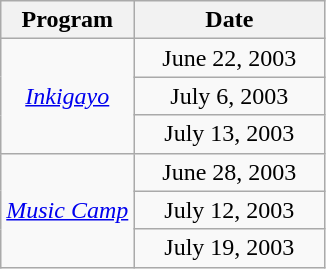<table class="wikitable plainrowheaders sortable" style="text-align:center">
<tr>
<th>Program</th>
<th width="120">Date</th>
</tr>
<tr>
<td rowspan="3"><em><a href='#'>Inkigayo</a></em></td>
<td>June 22, 2003</td>
</tr>
<tr>
<td>July 6, 2003</td>
</tr>
<tr>
<td>July 13, 2003</td>
</tr>
<tr>
<td rowspan="3"><em><a href='#'>Music Camp</a></em></td>
<td>June 28, 2003</td>
</tr>
<tr>
<td>July 12, 2003</td>
</tr>
<tr>
<td>July 19, 2003</td>
</tr>
</table>
